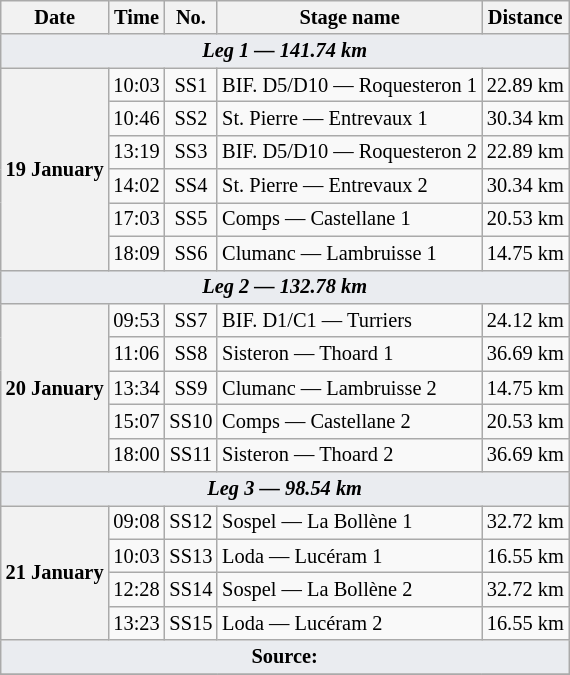<table class="wikitable" style="font-size: 85%;">
<tr>
<th>Date</th>
<th>Time</th>
<th>No.</th>
<th>Stage name</th>
<th>Distance</th>
</tr>
<tr>
<td style="background-color:#EAECF0; text-align:center" colspan="5"><strong><em>Leg 1 — 141.74 km</em></strong></td>
</tr>
<tr>
<th rowspan="6">19 January</th>
<td align="center">10:03</td>
<td align="center">SS1</td>
<td>BIF. D5/D10 — Roquesteron 1</td>
<td align="center">22.89 km</td>
</tr>
<tr>
<td align="center">10:46</td>
<td align="center">SS2</td>
<td>St. Pierre — Entrevaux 1</td>
<td align="center">30.34 km</td>
</tr>
<tr>
<td align="center">13:19</td>
<td align="center">SS3</td>
<td>BIF. D5/D10 — Roquesteron 2</td>
<td align="center">22.89 km</td>
</tr>
<tr>
<td align="center">14:02</td>
<td align="center">SS4</td>
<td>St. Pierre — Entrevaux 2</td>
<td align="center">30.34 km</td>
</tr>
<tr>
<td align="center">17:03</td>
<td align="center">SS5</td>
<td>Comps — Castellane 1</td>
<td align="center">20.53 km</td>
</tr>
<tr>
<td align="center">18:09</td>
<td align="center">SS6</td>
<td>Clumanc — Lambruisse 1</td>
<td align="center">14.75 km</td>
</tr>
<tr>
<td style="background-color:#EAECF0; text-align:center" colspan="5"><strong><em>Leg 2 — 132.78 km</em></strong></td>
</tr>
<tr>
<th rowspan="5">20 January</th>
<td align="center">09:53</td>
<td align="center">SS7</td>
<td>BIF. D1/C1 — Turriers</td>
<td align="center">24.12 km</td>
</tr>
<tr>
<td align="center">11:06</td>
<td align="center">SS8</td>
<td>Sisteron — Thoard 1</td>
<td align="center">36.69 km</td>
</tr>
<tr>
<td align="center">13:34</td>
<td align="center">SS9</td>
<td>Clumanc — Lambruisse 2</td>
<td align="center">14.75 km</td>
</tr>
<tr>
<td align="center">15:07</td>
<td align="center">SS10</td>
<td>Comps — Castellane 2</td>
<td align="center">20.53 km</td>
</tr>
<tr>
<td align="center">18:00</td>
<td align="center">SS11</td>
<td>Sisteron — Thoard 2</td>
<td align="center">36.69 km</td>
</tr>
<tr>
<td style="background-color:#EAECF0; text-align:center" colspan="5"><strong><em>Leg 3 — 98.54 km</em></strong></td>
</tr>
<tr>
<th rowspan="4">21 January</th>
<td align="center">09:08</td>
<td align="center">SS12</td>
<td>Sospel — La Bollène 1</td>
<td align="center">32.72 km</td>
</tr>
<tr>
<td align="center">10:03</td>
<td align="center">SS13</td>
<td>Loda — Lucéram 1</td>
<td align="center">16.55 km</td>
</tr>
<tr>
<td align="center">12:28</td>
<td align="center">SS14</td>
<td>Sospel — La Bollène 2</td>
<td align="center">32.72 km</td>
</tr>
<tr>
<td align="center">13:23</td>
<td align="center">SS15</td>
<td>Loda — Lucéram 2</td>
<td align="center">16.55 km</td>
</tr>
<tr>
<td style="background-color:#EAECF0; text-align:center" colspan="5"><strong>Source:</strong></td>
</tr>
<tr>
</tr>
</table>
